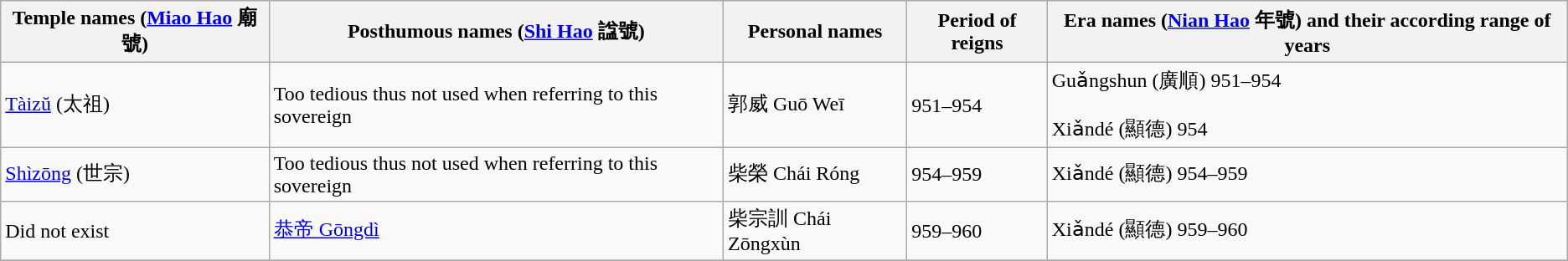<table class="wikitable">
<tr>
<th>Temple names (<a href='#'>Miao Hao</a> 廟號)</th>
<th>Posthumous names (<a href='#'>Shi Hao</a> 諡號)</th>
<th>Personal names</th>
<th>Period of reigns</th>
<th>Era names (<a href='#'>Nian Hao</a> 年號) and their according range of years</th>
</tr>
<tr>
<td><a href='#'>Tàizŭ</a> (太祖)</td>
<td>Too tedious thus not used when referring to this sovereign</td>
<td Guo Wei>郭威 Guō Weī</td>
<td>951–954</td>
<td>Guǎngshun (廣順) 951–954<br><br>Xiǎndé (顯德) 954</td>
</tr>
<tr>
<td><a href='#'>Shìzōng</a> (世宗)</td>
<td>Too tedious thus not used when referring to this sovereign</td>
<td Chai Rong>柴榮 Chái Róng</td>
<td>954–959</td>
<td>Xiǎndé (顯德) 954–959</td>
</tr>
<tr>
<td>Did not exist</td>
<td><a href='#'>恭帝 Gōngdì</a></td>
<td Chai Zong Xun>柴宗訓 Chái Zōngxùn</td>
<td>959–960</td>
<td>Xiǎndé (顯德) 959–960</td>
</tr>
<tr>
</tr>
</table>
